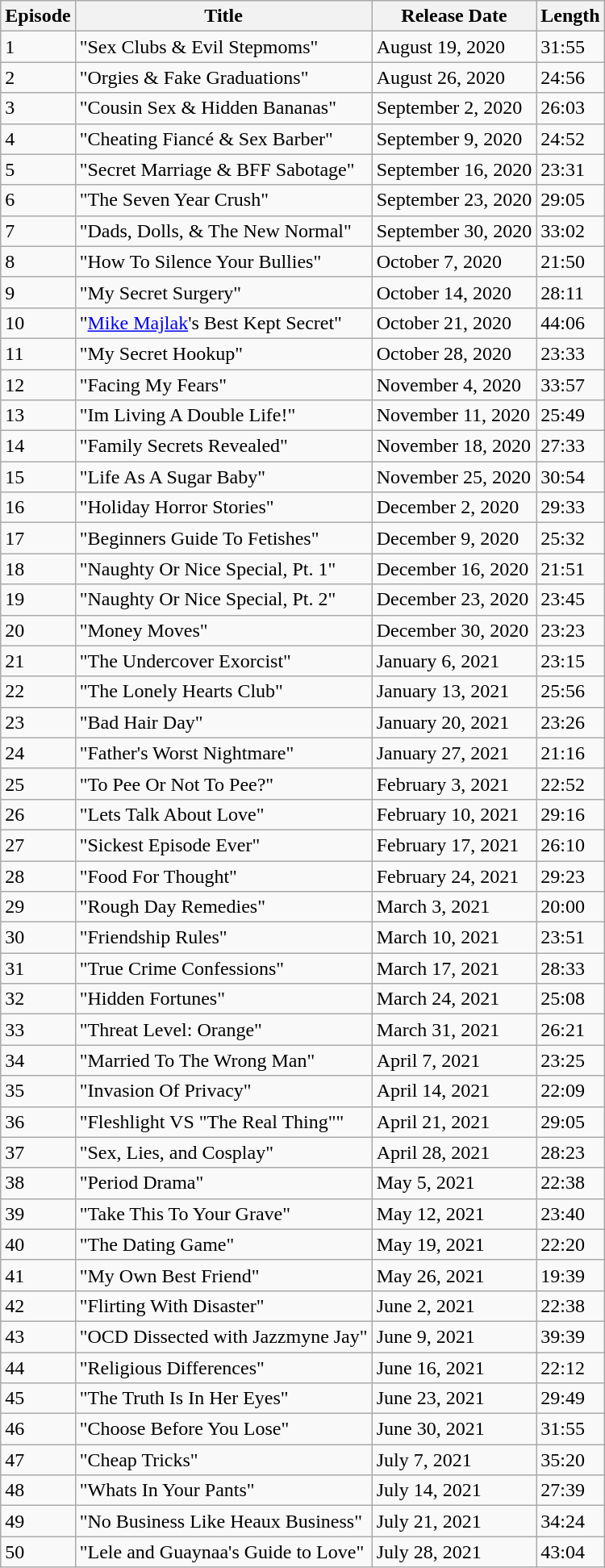<table class="wikitable">
<tr>
<th>Episode</th>
<th>Title</th>
<th>Release Date</th>
<th>Length</th>
</tr>
<tr>
<td>1</td>
<td>"Sex Clubs & Evil Stepmoms"</td>
<td>August 19, 2020</td>
<td>31:55</td>
</tr>
<tr>
<td>2</td>
<td>"Orgies & Fake Graduations"</td>
<td>August 26, 2020</td>
<td>24:56</td>
</tr>
<tr>
<td>3</td>
<td>"Cousin Sex & Hidden Bananas"</td>
<td>September 2, 2020</td>
<td>26:03</td>
</tr>
<tr>
<td>4</td>
<td>"Cheating Fiancé & Sex Barber"</td>
<td>September 9, 2020</td>
<td>24:52</td>
</tr>
<tr>
<td>5</td>
<td>"Secret Marriage & BFF Sabotage"</td>
<td>September 16, 2020</td>
<td>23:31</td>
</tr>
<tr>
<td>6</td>
<td>"The Seven Year Crush"</td>
<td>September 23, 2020</td>
<td>29:05</td>
</tr>
<tr>
<td>7</td>
<td>"Dads, Dolls, & The New Normal"</td>
<td>September 30, 2020</td>
<td>33:02</td>
</tr>
<tr>
<td>8</td>
<td>"How To Silence Your Bullies"</td>
<td>October 7, 2020</td>
<td>21:50</td>
</tr>
<tr>
<td>9</td>
<td>"My Secret Surgery"</td>
<td>October 14, 2020</td>
<td>28:11</td>
</tr>
<tr>
<td>10</td>
<td>"<a href='#'>Mike Majlak</a>'s Best Kept Secret"</td>
<td>October 21, 2020</td>
<td>44:06</td>
</tr>
<tr>
<td>11</td>
<td>"My Secret Hookup"</td>
<td>October 28, 2020</td>
<td>23:33</td>
</tr>
<tr>
<td>12</td>
<td>"Facing My Fears"</td>
<td>November 4, 2020</td>
<td>33:57</td>
</tr>
<tr>
<td>13</td>
<td>"Im Living A Double Life!"</td>
<td>November 11, 2020</td>
<td>25:49</td>
</tr>
<tr>
<td>14</td>
<td>"Family Secrets Revealed"</td>
<td>November 18, 2020</td>
<td>27:33</td>
</tr>
<tr>
<td>15</td>
<td>"Life As A Sugar Baby"</td>
<td>November 25, 2020</td>
<td>30:54</td>
</tr>
<tr>
<td>16</td>
<td>"Holiday Horror Stories"</td>
<td>December 2, 2020</td>
<td>29:33</td>
</tr>
<tr>
<td>17</td>
<td>"Beginners Guide To Fetishes"</td>
<td>December 9, 2020</td>
<td>25:32</td>
</tr>
<tr>
<td>18</td>
<td>"Naughty Or Nice Special, Pt. 1"</td>
<td>December 16, 2020</td>
<td>21:51</td>
</tr>
<tr>
<td>19</td>
<td>"Naughty Or Nice Special, Pt. 2"</td>
<td>December 23, 2020</td>
<td>23:45</td>
</tr>
<tr>
<td>20</td>
<td>"Money Moves"</td>
<td>December 30, 2020</td>
<td>23:23</td>
</tr>
<tr>
<td>21</td>
<td>"The Undercover Exorcist"</td>
<td>January 6, 2021</td>
<td>23:15</td>
</tr>
<tr>
<td>22</td>
<td>"The Lonely Hearts Club"</td>
<td>January 13, 2021</td>
<td>25:56</td>
</tr>
<tr>
<td>23</td>
<td>"Bad Hair Day"</td>
<td>January 20, 2021</td>
<td>23:26</td>
</tr>
<tr>
<td>24</td>
<td>"Father's Worst Nightmare"</td>
<td>January 27, 2021</td>
<td>21:16</td>
</tr>
<tr>
<td>25</td>
<td>"To Pee Or Not To Pee?"</td>
<td>February 3, 2021</td>
<td>22:52</td>
</tr>
<tr>
<td>26</td>
<td>"Lets Talk About Love"</td>
<td>February 10, 2021</td>
<td>29:16</td>
</tr>
<tr>
<td>27</td>
<td>"Sickest Episode Ever"</td>
<td>February 17, 2021</td>
<td>26:10</td>
</tr>
<tr>
<td>28</td>
<td>"Food For Thought"</td>
<td>February 24, 2021</td>
<td>29:23</td>
</tr>
<tr>
<td>29</td>
<td>"Rough Day Remedies"</td>
<td>March 3, 2021</td>
<td>20:00</td>
</tr>
<tr>
<td>30</td>
<td>"Friendship Rules"</td>
<td>March 10, 2021</td>
<td>23:51</td>
</tr>
<tr>
<td>31</td>
<td>"True Crime Confessions"</td>
<td>March 17, 2021</td>
<td>28:33</td>
</tr>
<tr>
<td>32</td>
<td>"Hidden Fortunes"</td>
<td>March 24, 2021</td>
<td>25:08</td>
</tr>
<tr>
<td>33</td>
<td>"Threat Level: Orange"</td>
<td>March 31, 2021</td>
<td>26:21</td>
</tr>
<tr>
<td>34</td>
<td>"Married To The Wrong Man"</td>
<td>April 7, 2021</td>
<td>23:25</td>
</tr>
<tr>
<td>35</td>
<td>"Invasion Of Privacy"</td>
<td>April 14, 2021</td>
<td>22:09</td>
</tr>
<tr>
<td>36</td>
<td>"Fleshlight VS "The Real Thing""</td>
<td>April 21, 2021</td>
<td>29:05</td>
</tr>
<tr>
<td>37</td>
<td>"Sex, Lies, and Cosplay"</td>
<td>April 28, 2021</td>
<td>28:23</td>
</tr>
<tr>
<td>38</td>
<td>"Period Drama"</td>
<td>May 5, 2021</td>
<td>22:38</td>
</tr>
<tr>
<td>39</td>
<td>"Take This To Your Grave"</td>
<td>May 12, 2021</td>
<td>23:40</td>
</tr>
<tr>
<td>40</td>
<td>"The Dating Game"</td>
<td>May 19, 2021</td>
<td>22:20</td>
</tr>
<tr>
<td>41</td>
<td>"My Own Best Friend"</td>
<td>May 26, 2021</td>
<td>19:39</td>
</tr>
<tr>
<td>42</td>
<td>"Flirting With Disaster"</td>
<td>June 2, 2021</td>
<td>22:38</td>
</tr>
<tr>
<td>43</td>
<td>"OCD Dissected with Jazzmyne Jay"</td>
<td>June 9, 2021</td>
<td>39:39</td>
</tr>
<tr>
<td>44</td>
<td>"Religious Differences"</td>
<td>June 16, 2021</td>
<td>22:12</td>
</tr>
<tr>
<td>45</td>
<td>"The Truth Is In Her Eyes"</td>
<td>June 23, 2021</td>
<td>29:49</td>
</tr>
<tr>
<td>46</td>
<td>"Choose Before You Lose"</td>
<td>June 30, 2021</td>
<td>31:55</td>
</tr>
<tr>
<td>47</td>
<td>"Cheap Tricks"</td>
<td>July 7, 2021</td>
<td>35:20</td>
</tr>
<tr>
<td>48</td>
<td>"Whats In Your Pants"</td>
<td>July 14, 2021</td>
<td>27:39</td>
</tr>
<tr>
<td>49</td>
<td>"No Business Like Heaux Business"</td>
<td>July 21, 2021</td>
<td>34:24</td>
</tr>
<tr>
<td>50</td>
<td>"Lele and Guaynaa's Guide to Love"</td>
<td>July 28, 2021</td>
<td>43:04</td>
</tr>
</table>
